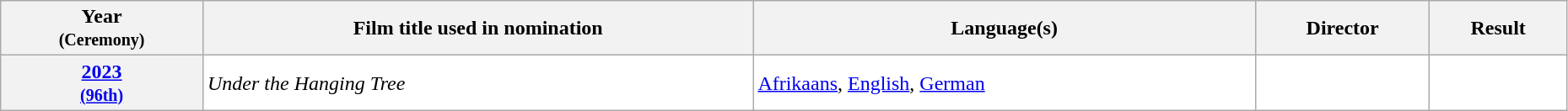<table class="wikitable sortable" width="98%" style="background:#ffffff;">
<tr>
<th>Year<br><small>(Ceremony)</small></th>
<th>Film title used in nomination</th>
<th>Language(s)</th>
<th>Director</th>
<th>Result</th>
</tr>
<tr>
<th align="center"><a href='#'>2023</a><br><small><a href='#'>(96th)</a></small></th>
<td><em>Under the Hanging Tree</em></td>
<td><a href='#'>Afrikaans</a>, <a href='#'>English</a>, <a href='#'>German</a></td>
<td></td>
<td></td>
</tr>
</table>
